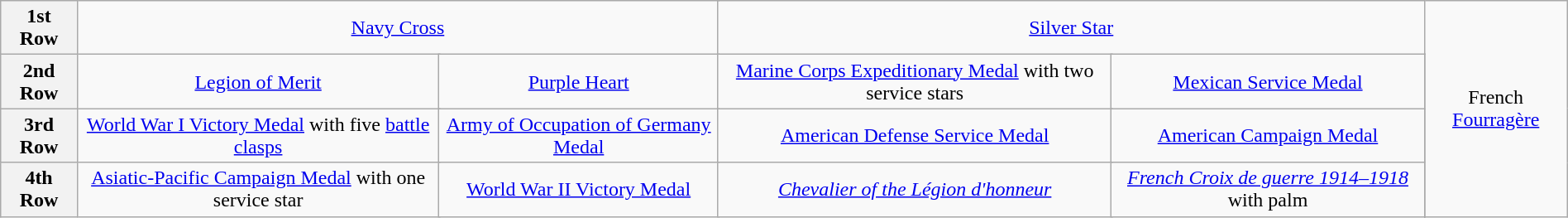<table class="wikitable" style="margin:1em auto; text-align:center;">
<tr>
<th>1st Row</th>
<td colspan="6"><a href='#'>Navy Cross</a></td>
<td colspan="8"><a href='#'>Silver Star</a></td>
<td rowspan="4" align="center">French <a href='#'>Fourragère</a></td>
</tr>
<tr>
<th>2nd Row</th>
<td colspan="3"><a href='#'>Legion of Merit</a></td>
<td colspan="3"><a href='#'>Purple Heart</a></td>
<td colspan="3"><a href='#'>Marine Corps Expeditionary Medal</a> with two service stars</td>
<td colspan="3"><a href='#'>Mexican Service Medal</a></td>
</tr>
<tr>
<th>3rd Row</th>
<td colspan="3"><a href='#'>World War I Victory Medal</a> with five <a href='#'>battle clasps</a></td>
<td colspan="3"><a href='#'>Army of Occupation of Germany Medal</a></td>
<td colspan="3"><a href='#'>American Defense Service Medal</a></td>
<td colspan="3"><a href='#'>American Campaign Medal</a></td>
</tr>
<tr>
<th>4th Row</th>
<td colspan="3"><a href='#'>Asiatic-Pacific Campaign Medal</a> with one service star</td>
<td colspan="3"><a href='#'>World War II Victory Medal</a></td>
<td colspan="3"><a href='#'><em>Chevalier of the Légion d'honneur</em></a></td>
<td colspan="3"><a href='#'><em>French Croix de guerre 1914–1918</em></a> with palm</td>
</tr>
</table>
